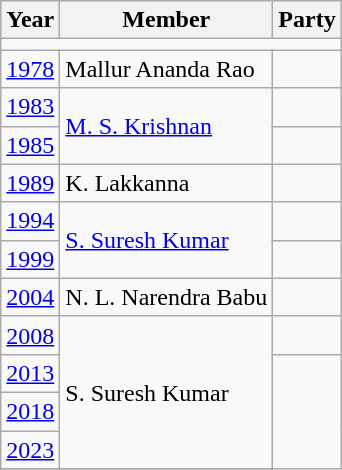<table class="wikitable sortable">
<tr>
<th>Year</th>
<th>Member</th>
<th colspan="2">Party</th>
</tr>
<tr>
<td colspan=4></td>
</tr>
<tr>
<td><a href='#'>1978</a></td>
<td>Mallur Ananda Rao</td>
<td></td>
</tr>
<tr>
<td><a href='#'>1983</a></td>
<td rowspan="2"><a href='#'>M. S. Krishnan</a></td>
<td></td>
</tr>
<tr>
<td><a href='#'>1985</a></td>
</tr>
<tr>
<td><a href='#'>1989</a></td>
<td>K. Lakkanna</td>
<td></td>
</tr>
<tr>
<td><a href='#'>1994</a></td>
<td rowspan="2"><a href='#'>S. Suresh Kumar</a></td>
<td></td>
</tr>
<tr>
<td><a href='#'>1999</a></td>
</tr>
<tr>
<td><a href='#'>2004</a></td>
<td>N. L. Narendra Babu</td>
<td></td>
</tr>
<tr>
<td><a href='#'>2008</a></td>
<td rowspan="4">S. Suresh Kumar</td>
<td></td>
</tr>
<tr>
<td><a href='#'>2013</a></td>
</tr>
<tr>
<td><a href='#'>2018</a></td>
</tr>
<tr>
<td><a href='#'>2023</a></td>
</tr>
<tr>
</tr>
</table>
